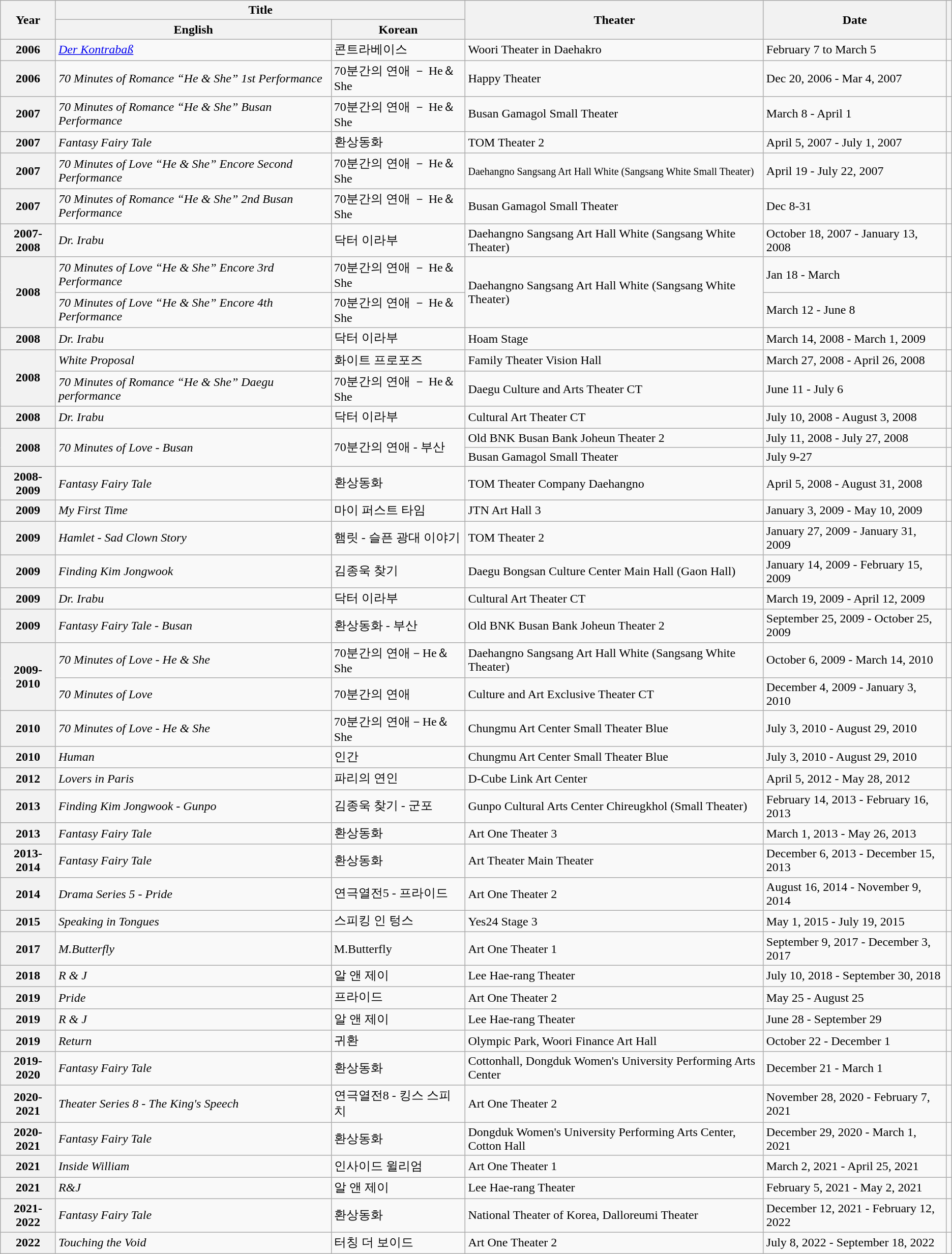<table class="wikitable sortable plainrowheaders">
<tr>
<th rowspan="2" scope="col">Year</th>
<th colspan="2" scope="col">Title</th>
<th rowspan="2" scope="col">Theater</th>
<th rowspan="2" scope="col" class="sortable">Date</th>
<th rowspan="2" scope="col" class="unsortable"></th>
</tr>
<tr>
<th>English</th>
<th>Korean</th>
</tr>
<tr>
<th scope="row">2006</th>
<td><em><a href='#'>Der Kontrabaß</a></em></td>
<td>콘트라베이스</td>
<td>Woori Theater in Daehakro</td>
<td>February 7 to March 5</td>
<td></td>
</tr>
<tr>
<th scope="row">2006</th>
<td><em>70 Minutes of Romance “He & She” 1st Performance</em></td>
<td>70분간의 연애 － He＆She</td>
<td>Happy Theater</td>
<td>Dec 20, 2006 - Mar 4, 2007</td>
<td></td>
</tr>
<tr>
<th scope="row">2007</th>
<td><em>70 Minutes of Romance “He & She” Busan Performance</em></td>
<td>70분간의 연애 － He＆She</td>
<td>Busan Gamagol Small Theater</td>
<td>March 8 - April 1</td>
<td></td>
</tr>
<tr>
<th scope="row">2007</th>
<td><em>Fantasy Fairy Tale</em></td>
<td>환상동화</td>
<td>TOM Theater 2</td>
<td>April 5, 2007 - July 1, 2007</td>
<td></td>
</tr>
<tr>
<th scope="row">2007</th>
<td><em>70 Minutes of Love “He & She” Encore Second Performance</em></td>
<td>70분간의 연애 － He＆She</td>
<td><small>Daehangno Sangsang Art Hall White (Sangsang White Small Theater)</small></td>
<td>April 19 - July 22, 2007</td>
<td></td>
</tr>
<tr>
<th scope="row">2007</th>
<td><em>70 Minutes of Romance “He & She” 2nd Busan Performance</em></td>
<td>70분간의 연애 － He＆She</td>
<td>Busan Gamagol Small Theater</td>
<td>Dec 8-31</td>
<td></td>
</tr>
<tr>
<th scope="row">2007-2008</th>
<td><em>Dr. Irabu</em></td>
<td>닥터 이라부</td>
<td>Daehangno Sangsang Art Hall White (Sangsang White Theater)</td>
<td>October 18, 2007 - January 13, 2008</td>
<td></td>
</tr>
<tr>
<th scope="row" rowspan="2">2008</th>
<td><em>70 Minutes of Love “He & She” Encore 3rd Performance</em></td>
<td>70분간의 연애 － He＆She</td>
<td rowspan="2">Daehangno Sangsang Art Hall White (Sangsang White Theater)</td>
<td>Jan 18 - March</td>
<td></td>
</tr>
<tr>
<td><em>70 Minutes of Love “He & She” Encore 4th Performance</em></td>
<td>70분간의 연애 － He＆She</td>
<td>March 12 - June 8</td>
<td></td>
</tr>
<tr>
<th scope="row">2008</th>
<td><em>Dr. Irabu</em></td>
<td>닥터 이라부</td>
<td>Hoam Stage</td>
<td>March 14, 2008 - March 1, 2009</td>
<td></td>
</tr>
<tr>
<th rowspan="2" scope="row">2008</th>
<td><em>White Proposal</em></td>
<td>화이트 프로포즈</td>
<td>Family Theater Vision Hall</td>
<td>March 27, 2008 - April 26, 2008</td>
<td></td>
</tr>
<tr>
<td><em>70 Minutes of Romance “He & She” Daegu performance</em></td>
<td>70분간의 연애 － He＆She</td>
<td>Daegu Culture and Arts Theater CT</td>
<td>June 11 - July 6</td>
<td></td>
</tr>
<tr>
<th scope="row">2008</th>
<td><em>Dr. Irabu</em></td>
<td>닥터 이라부</td>
<td>Cultural Art Theater CT</td>
<td>July 10, 2008 - August 3, 2008</td>
<td></td>
</tr>
<tr>
<th rowspan="2" scope="row">2008</th>
<td rowspan="2"><em>70 Minutes of Love - Busan</em></td>
<td rowspan="2">70분간의 연애 - 부산</td>
<td>Old BNK Busan Bank Joheun Theater 2</td>
<td>July 11, 2008 - July 27, 2008</td>
<td></td>
</tr>
<tr>
<td>Busan Gamagol Small Theater</td>
<td>July 9-27</td>
<td></td>
</tr>
<tr>
<th scope="row">2008-2009</th>
<td><em>Fantasy Fairy Tale</em></td>
<td>환상동화</td>
<td>TOM Theater Company Daehangno</td>
<td>April 5, 2008 - August 31, 2008</td>
<td></td>
</tr>
<tr>
<th scope="row">2009</th>
<td><em>My First Time</em></td>
<td>마이 퍼스트 타임</td>
<td>JTN Art Hall 3</td>
<td>January 3, 2009 - May 10, 2009</td>
<td></td>
</tr>
<tr>
<th scope="row">2009</th>
<td><em>Hamlet - Sad Clown Story</em></td>
<td>햄릿 - 슬픈 광대 이야기</td>
<td>TOM Theater 2</td>
<td>January 27, 2009 - January 31, 2009</td>
<td></td>
</tr>
<tr>
<th scope="row">2009</th>
<td><em>Finding Kim Jongwook</em></td>
<td>김종욱 찾기</td>
<td>Daegu Bongsan Culture Center Main Hall (Gaon Hall)</td>
<td>January 14, 2009 - February 15, 2009</td>
<td></td>
</tr>
<tr>
<th scope="row">2009</th>
<td><em>Dr. Irabu</em></td>
<td>닥터 이라부</td>
<td>Cultural Art Theater CT</td>
<td>March 19, 2009 - April 12, 2009</td>
<td></td>
</tr>
<tr>
<th scope="row">2009</th>
<td><em>Fantasy Fairy Tale - Busan</em></td>
<td>환상동화 - 부산</td>
<td>Old BNK Busan Bank Joheun Theater 2</td>
<td>September 25, 2009 - October 25, 2009</td>
<td></td>
</tr>
<tr>
<th rowspan="2" scope="row">2009-2010</th>
<td><em>70 Minutes of Love - He & She</em></td>
<td>70분간의 연애－He＆She</td>
<td>Daehangno Sangsang Art Hall White (Sangsang White Theater)</td>
<td>October 6, 2009 - March 14, 2010</td>
<td></td>
</tr>
<tr>
<td><em>70 Minutes of Love</em></td>
<td>70분간의 연애</td>
<td>Culture and Art Exclusive Theater CT</td>
<td>December 4, 2009 - January 3, 2010</td>
<td></td>
</tr>
<tr>
<th scope="row">2010</th>
<td><em>70 Minutes of Love - He & She</em></td>
<td>70분간의 연애－He＆She</td>
<td>Chungmu Art Center Small Theater Blue</td>
<td>July 3, 2010 - August 29, 2010</td>
<td></td>
</tr>
<tr>
<th scope="row">2010</th>
<td><em>Human</em></td>
<td>인간</td>
<td>Chungmu Art Center Small Theater Blue</td>
<td>July 3, 2010 - August 29, 2010</td>
<td></td>
</tr>
<tr>
<th scope="row">2012</th>
<td><em>Lovers in Paris</em></td>
<td>파리의 연인</td>
<td>D-Cube Link Art Center</td>
<td>April 5, 2012 - May 28, 2012</td>
<td></td>
</tr>
<tr>
<th scope="row">2013</th>
<td><em>Finding Kim Jongwook - Gunpo</em></td>
<td>김종욱 찾기 - 군포</td>
<td>Gunpo Cultural Arts Center Chireugkhol (Small Theater)</td>
<td>February 14, 2013 - February 16, 2013</td>
<td></td>
</tr>
<tr>
<th scope="row">2013</th>
<td><em>Fantasy Fairy Tale</em></td>
<td>환상동화</td>
<td>Art One Theater 3</td>
<td>March 1, 2013 - May 26, 2013</td>
<td></td>
</tr>
<tr>
<th scope="row">2013-2014</th>
<td><em>Fantasy Fairy Tale</em></td>
<td>환상동화</td>
<td>Art Theater Main Theater</td>
<td>December 6, 2013 - December 15, 2013</td>
<td></td>
</tr>
<tr>
<th scope="row">2014</th>
<td><em>Drama Series 5 - Pride</em></td>
<td>연극열전5 - 프라이드</td>
<td>Art One Theater 2</td>
<td>August 16, 2014 - November 9, 2014</td>
<td></td>
</tr>
<tr>
<th scope="row">2015</th>
<td><em>Speaking in Tongues</em></td>
<td>스피킹 인 텅스</td>
<td>Yes24 Stage 3</td>
<td>May 1, 2015 - July 19, 2015</td>
<td></td>
</tr>
<tr>
<th scope="row">2017</th>
<td><em>M.Butterfly</em></td>
<td>M.Butterfly</td>
<td>Art One Theater 1</td>
<td>September 9, 2017 - December 3, 2017</td>
<td></td>
</tr>
<tr>
<th scope="row">2018</th>
<td><em>R & J</em></td>
<td>알 앤 제이</td>
<td>Lee Hae-rang Theater</td>
<td>July 10, 2018 - September 30, 2018</td>
<td></td>
</tr>
<tr>
<th scope="row">2019</th>
<td><em>Pride</em></td>
<td>프라이드</td>
<td>Art One Theater 2</td>
<td>May 25 - August 25</td>
<td></td>
</tr>
<tr>
<th scope="row">2019</th>
<td><em>R & J</em></td>
<td>알 앤 제이</td>
<td>Lee Hae-rang Theater</td>
<td>June 28 - September 29</td>
<td></td>
</tr>
<tr>
<th scope="row">2019</th>
<td><em>Return</em></td>
<td>귀환</td>
<td>Olympic Park, Woori Finance Art Hall</td>
<td>October 22 - December 1</td>
<td></td>
</tr>
<tr>
<th scope="row">2019-2020</th>
<td><em>Fantasy Fairy Tale</em></td>
<td>환상동화</td>
<td>Cottonhall, Dongduk Women's University Performing Arts Center</td>
<td>December 21 - March 1</td>
<td></td>
</tr>
<tr>
<th scope="row">2020-2021</th>
<td><em>Theater Series 8 - The King's Speech</em></td>
<td>연극열전8 - 킹스 스피치</td>
<td>Art One Theater 2</td>
<td>November 28, 2020 - February 7, 2021</td>
<td></td>
</tr>
<tr>
<th scope="row">2020-2021</th>
<td><em>Fantasy Fairy Tale</em></td>
<td>환상동화</td>
<td>Dongduk Women's University Performing Arts Center, Cotton Hall</td>
<td>December 29, 2020 - March 1, 2021</td>
<td></td>
</tr>
<tr>
<th scope="row">2021</th>
<td><em>Inside William</em></td>
<td>인사이드 윌리엄</td>
<td>Art One Theater 1</td>
<td>March 2, 2021 - April 25, 2021</td>
<td></td>
</tr>
<tr>
<th scope="row">2021</th>
<td><em>R&J</em></td>
<td>알 앤 제이</td>
<td>Lee Hae-rang Theater</td>
<td>February 5, 2021 - May 2, 2021</td>
<td></td>
</tr>
<tr>
<th scope="row">2021-2022</th>
<td><em>Fantasy Fairy Tale</em></td>
<td>환상동화</td>
<td>National Theater of Korea, Dalloreumi Theater</td>
<td>December 12, 2021 - February 12, 2022</td>
<td></td>
</tr>
<tr>
<th scope="row">2022</th>
<td><em>Touching the Void</em></td>
<td>터칭 더 보이드</td>
<td>Art One Theater 2</td>
<td>July 8, 2022 - September 18, 2022</td>
<td></td>
</tr>
</table>
